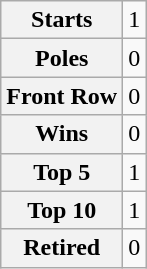<table class="wikitable" style="text-align:center">
<tr>
<th>Starts</th>
<td>1</td>
</tr>
<tr>
<th>Poles</th>
<td>0</td>
</tr>
<tr>
<th>Front Row</th>
<td>0</td>
</tr>
<tr>
<th>Wins</th>
<td>0</td>
</tr>
<tr>
<th>Top 5</th>
<td>1</td>
</tr>
<tr>
<th>Top 10</th>
<td>1</td>
</tr>
<tr>
<th>Retired</th>
<td>0</td>
</tr>
</table>
